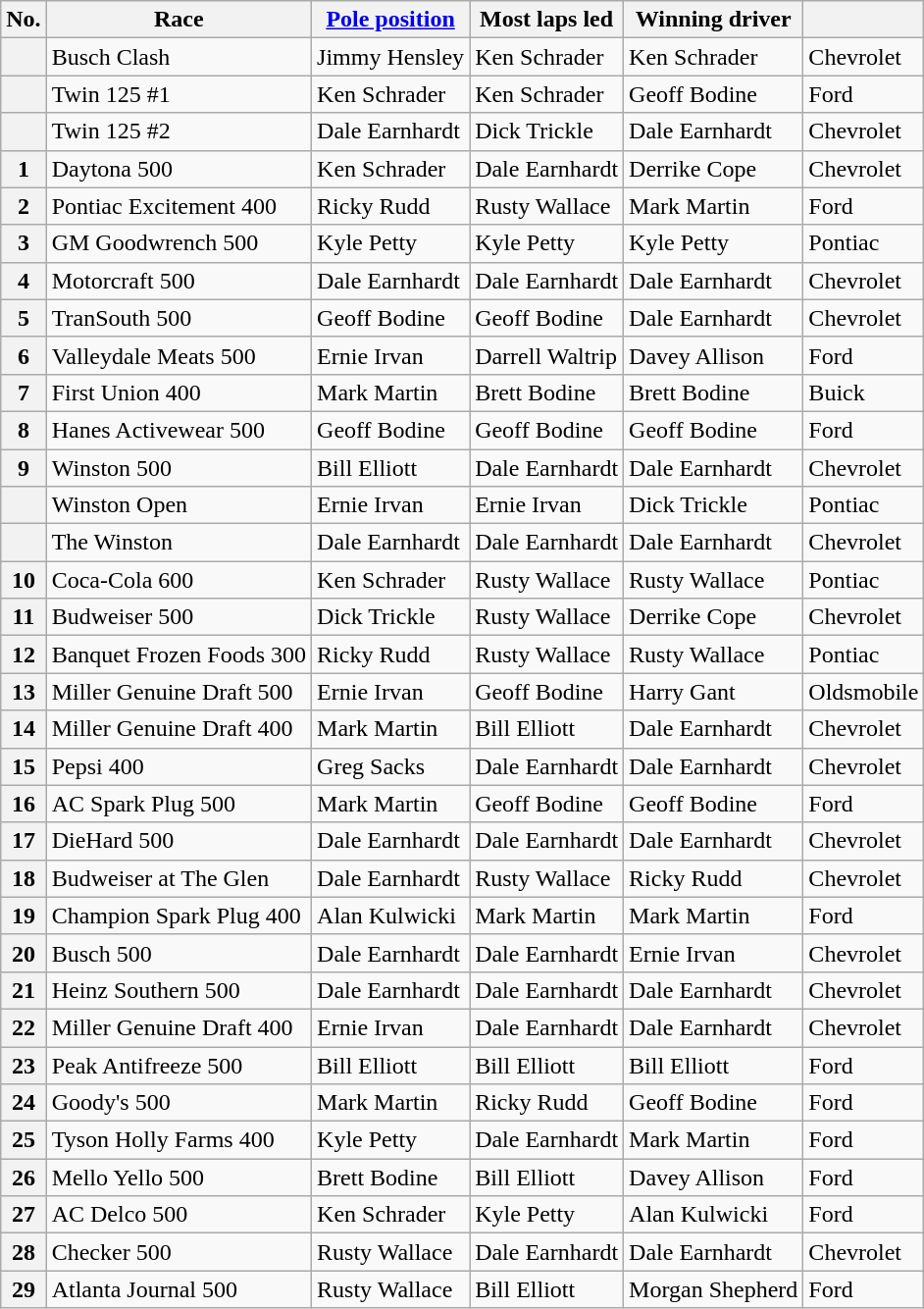<table class="wikitable">
<tr>
<th>No.</th>
<th>Race</th>
<th><a href='#'>Pole position</a></th>
<th>Most laps led</th>
<th>Winning driver</th>
<th></th>
</tr>
<tr>
<th></th>
<td>Busch Clash</td>
<td>Jimmy Hensley</td>
<td>Ken Schrader</td>
<td>Ken Schrader</td>
<td>Chevrolet</td>
</tr>
<tr>
<th></th>
<td>Twin 125 #1</td>
<td>Ken Schrader</td>
<td>Ken Schrader</td>
<td>Geoff Bodine</td>
<td>Ford</td>
</tr>
<tr>
<th></th>
<td>Twin 125 #2</td>
<td>Dale Earnhardt</td>
<td>Dick Trickle</td>
<td>Dale Earnhardt</td>
<td>Chevrolet</td>
</tr>
<tr>
<th>1</th>
<td>Daytona 500</td>
<td>Ken Schrader</td>
<td>Dale Earnhardt</td>
<td>Derrike Cope</td>
<td>Chevrolet</td>
</tr>
<tr>
<th>2</th>
<td>Pontiac Excitement 400</td>
<td>Ricky Rudd</td>
<td>Rusty Wallace</td>
<td>Mark Martin</td>
<td>Ford</td>
</tr>
<tr>
<th>3</th>
<td>GM Goodwrench 500</td>
<td>Kyle Petty</td>
<td>Kyle Petty</td>
<td>Kyle Petty</td>
<td>Pontiac</td>
</tr>
<tr>
<th>4</th>
<td>Motorcraft 500</td>
<td>Dale Earnhardt</td>
<td>Dale Earnhardt</td>
<td>Dale Earnhardt</td>
<td>Chevrolet</td>
</tr>
<tr>
<th>5</th>
<td>TranSouth 500</td>
<td>Geoff Bodine</td>
<td>Geoff Bodine</td>
<td>Dale Earnhardt</td>
<td>Chevrolet</td>
</tr>
<tr>
<th>6</th>
<td>Valleydale Meats 500</td>
<td>Ernie Irvan</td>
<td>Darrell Waltrip</td>
<td>Davey Allison</td>
<td>Ford</td>
</tr>
<tr>
<th>7</th>
<td>First Union 400</td>
<td>Mark Martin</td>
<td>Brett Bodine</td>
<td>Brett Bodine</td>
<td>Buick</td>
</tr>
<tr>
<th>8</th>
<td>Hanes Activewear 500</td>
<td>Geoff Bodine</td>
<td>Geoff Bodine</td>
<td>Geoff Bodine</td>
<td>Ford</td>
</tr>
<tr>
<th>9</th>
<td>Winston 500</td>
<td>Bill Elliott</td>
<td>Dale Earnhardt</td>
<td>Dale Earnhardt</td>
<td>Chevrolet</td>
</tr>
<tr>
<th></th>
<td>Winston Open</td>
<td>Ernie Irvan</td>
<td>Ernie Irvan</td>
<td>Dick Trickle</td>
<td>Pontiac</td>
</tr>
<tr>
<th></th>
<td>The Winston</td>
<td>Dale Earnhardt</td>
<td>Dale Earnhardt</td>
<td>Dale Earnhardt</td>
<td>Chevrolet</td>
</tr>
<tr>
<th>10</th>
<td>Coca-Cola 600</td>
<td>Ken Schrader</td>
<td>Rusty Wallace</td>
<td>Rusty Wallace</td>
<td>Pontiac</td>
</tr>
<tr>
<th>11</th>
<td>Budweiser 500</td>
<td>Dick Trickle</td>
<td>Rusty Wallace</td>
<td>Derrike Cope</td>
<td>Chevrolet</td>
</tr>
<tr>
<th>12</th>
<td>Banquet Frozen Foods 300</td>
<td>Ricky Rudd</td>
<td>Rusty Wallace</td>
<td>Rusty Wallace</td>
<td>Pontiac</td>
</tr>
<tr>
<th>13</th>
<td>Miller Genuine Draft 500</td>
<td>Ernie Irvan</td>
<td>Geoff Bodine</td>
<td>Harry Gant</td>
<td>Oldsmobile</td>
</tr>
<tr>
<th>14</th>
<td>Miller Genuine Draft 400</td>
<td>Mark Martin</td>
<td>Bill Elliott</td>
<td>Dale Earnhardt</td>
<td>Chevrolet</td>
</tr>
<tr>
<th>15</th>
<td>Pepsi 400</td>
<td>Greg Sacks</td>
<td>Dale Earnhardt</td>
<td>Dale Earnhardt</td>
<td>Chevrolet</td>
</tr>
<tr>
<th>16</th>
<td>AC Spark Plug 500</td>
<td>Mark Martin</td>
<td>Geoff Bodine</td>
<td>Geoff Bodine</td>
<td>Ford</td>
</tr>
<tr>
<th>17</th>
<td>DieHard 500</td>
<td>Dale Earnhardt</td>
<td>Dale Earnhardt</td>
<td>Dale Earnhardt</td>
<td>Chevrolet</td>
</tr>
<tr>
<th>18</th>
<td>Budweiser at The Glen</td>
<td>Dale Earnhardt</td>
<td>Rusty Wallace</td>
<td>Ricky Rudd</td>
<td>Chevrolet</td>
</tr>
<tr>
<th>19</th>
<td>Champion Spark Plug 400</td>
<td>Alan Kulwicki</td>
<td>Mark Martin</td>
<td>Mark Martin</td>
<td>Ford</td>
</tr>
<tr>
<th>20</th>
<td>Busch 500</td>
<td>Dale Earnhardt</td>
<td>Dale Earnhardt</td>
<td>Ernie Irvan</td>
<td>Chevrolet</td>
</tr>
<tr>
<th>21</th>
<td>Heinz Southern 500</td>
<td>Dale Earnhardt</td>
<td>Dale Earnhardt</td>
<td>Dale Earnhardt</td>
<td>Chevrolet</td>
</tr>
<tr>
<th>22</th>
<td>Miller Genuine Draft 400</td>
<td>Ernie Irvan</td>
<td>Dale Earnhardt</td>
<td>Dale Earnhardt</td>
<td>Chevrolet</td>
</tr>
<tr>
<th>23</th>
<td>Peak Antifreeze 500</td>
<td>Bill Elliott</td>
<td>Bill Elliott</td>
<td>Bill Elliott</td>
<td>Ford</td>
</tr>
<tr>
<th>24</th>
<td>Goody's 500</td>
<td>Mark Martin</td>
<td>Ricky Rudd</td>
<td>Geoff Bodine</td>
<td>Ford</td>
</tr>
<tr>
<th>25</th>
<td>Tyson Holly Farms 400</td>
<td>Kyle Petty</td>
<td>Dale Earnhardt</td>
<td>Mark Martin</td>
<td>Ford</td>
</tr>
<tr>
<th>26</th>
<td>Mello Yello 500</td>
<td>Brett Bodine</td>
<td>Bill Elliott</td>
<td>Davey Allison</td>
<td>Ford</td>
</tr>
<tr>
<th>27</th>
<td>AC Delco 500</td>
<td>Ken Schrader</td>
<td>Kyle Petty</td>
<td>Alan Kulwicki</td>
<td>Ford</td>
</tr>
<tr>
<th>28</th>
<td>Checker 500</td>
<td>Rusty Wallace</td>
<td>Dale Earnhardt</td>
<td>Dale Earnhardt</td>
<td>Chevrolet</td>
</tr>
<tr>
<th>29</th>
<td>Atlanta Journal 500</td>
<td>Rusty Wallace</td>
<td>Bill Elliott</td>
<td>Morgan Shepherd</td>
<td>Ford</td>
</tr>
</table>
